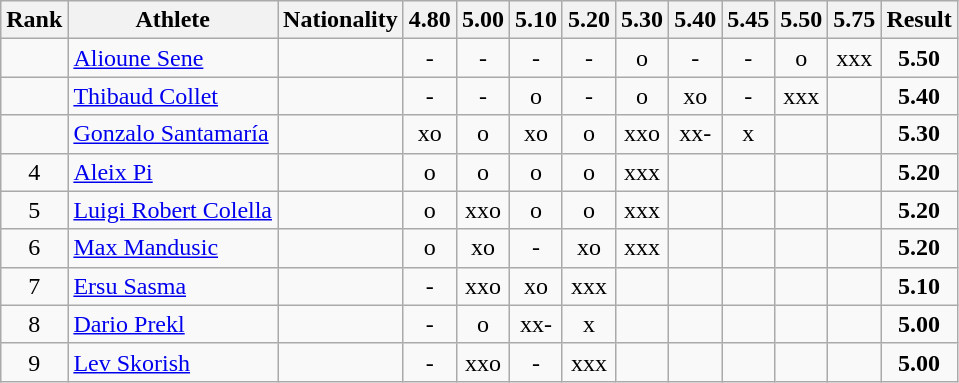<table class="wikitable sortable" style="text-align:center">
<tr>
<th>Rank</th>
<th>Athlete</th>
<th>Nationality</th>
<th>4.80</th>
<th>5.00</th>
<th>5.10</th>
<th>5.20</th>
<th>5.30</th>
<th>5.40</th>
<th>5.45</th>
<th>5.50</th>
<th>5.75</th>
<th>Result</th>
</tr>
<tr>
<td></td>
<td align="left"><a href='#'>Alioune Sene</a></td>
<td align="left"></td>
<td>-</td>
<td>-</td>
<td>-</td>
<td>-</td>
<td>o</td>
<td>-</td>
<td>-</td>
<td>o</td>
<td>xxx</td>
<td><strong>5.50</strong></td>
</tr>
<tr>
<td></td>
<td align="left"><a href='#'>Thibaud Collet</a></td>
<td align="left"></td>
<td>-</td>
<td>-</td>
<td>o</td>
<td>-</td>
<td>o</td>
<td>xo</td>
<td>-</td>
<td>xxx</td>
<td></td>
<td><strong>5.40</strong></td>
</tr>
<tr>
<td></td>
<td align="left"><a href='#'>Gonzalo Santamaría</a></td>
<td align="left"></td>
<td>xo</td>
<td>o</td>
<td>xo</td>
<td>o</td>
<td>xxo</td>
<td>xx-</td>
<td>x</td>
<td></td>
<td></td>
<td><strong>5.30</strong></td>
</tr>
<tr>
<td>4</td>
<td align="left"><a href='#'>Aleix Pi</a></td>
<td align="left"></td>
<td>o</td>
<td>o</td>
<td>o</td>
<td>o</td>
<td>xxx</td>
<td></td>
<td></td>
<td></td>
<td></td>
<td><strong>5.20</strong></td>
</tr>
<tr>
<td>5</td>
<td align="left"><a href='#'>Luigi Robert Colella</a></td>
<td align="left"></td>
<td>o</td>
<td>xxo</td>
<td>o</td>
<td>o</td>
<td>xxx</td>
<td></td>
<td></td>
<td></td>
<td></td>
<td><strong>5.20</strong></td>
</tr>
<tr>
<td>6</td>
<td align="left"><a href='#'>Max Mandusic</a></td>
<td align="left"></td>
<td>o</td>
<td>xo</td>
<td>-</td>
<td>xo</td>
<td>xxx</td>
<td></td>
<td></td>
<td></td>
<td></td>
<td><strong>5.20</strong></td>
</tr>
<tr>
<td>7</td>
<td align="left"><a href='#'>Ersu Sasma</a></td>
<td align="left"></td>
<td>-</td>
<td>xxo</td>
<td>xo</td>
<td>xxx</td>
<td></td>
<td></td>
<td></td>
<td></td>
<td></td>
<td><strong>5.10</strong></td>
</tr>
<tr>
<td>8</td>
<td align="left"><a href='#'>Dario Prekl</a></td>
<td align="left"></td>
<td>-</td>
<td>o</td>
<td>xx-</td>
<td>x</td>
<td></td>
<td></td>
<td></td>
<td></td>
<td></td>
<td><strong>5.00</strong></td>
</tr>
<tr>
<td>9</td>
<td align="left"><a href='#'>Lev Skorish</a></td>
<td align="left"></td>
<td>-</td>
<td>xxo</td>
<td>-</td>
<td>xxx</td>
<td></td>
<td></td>
<td></td>
<td></td>
<td></td>
<td><strong>5.00</strong></td>
</tr>
</table>
